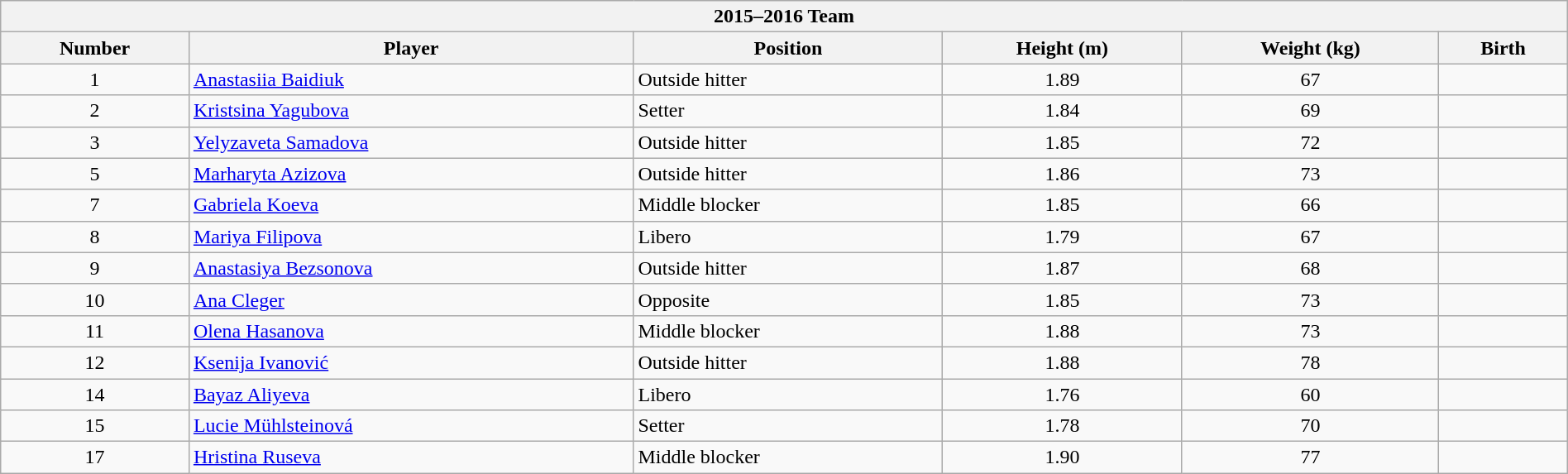<table class="wikitable collapsible collapsed" style="width:100%;">
<tr>
<th colspan=6><strong>2015–2016 Team</strong></th>
</tr>
<tr>
<th>Number</th>
<th>Player</th>
<th>Position</th>
<th>Height (m)</th>
<th>Weight (kg)</th>
<th>Birth</th>
</tr>
<tr>
<td align=center>1</td>
<td> <a href='#'>Anastasiia Baidiuk</a></td>
<td>Outside hitter</td>
<td align=center>1.89</td>
<td align=center>67</td>
<td></td>
</tr>
<tr>
<td align=center>2</td>
<td> <a href='#'>Kristsina Yagubova</a></td>
<td>Setter</td>
<td align=center>1.84</td>
<td align=center>69</td>
<td></td>
</tr>
<tr>
<td align=center>3</td>
<td> <a href='#'>Yelyzaveta Samadova</a></td>
<td>Outside hitter</td>
<td align=center>1.85</td>
<td align=center>72</td>
<td></td>
</tr>
<tr>
<td align=center>5</td>
<td> <a href='#'>Marharyta Azizova</a></td>
<td>Outside hitter</td>
<td align=center>1.86</td>
<td align=center>73</td>
<td></td>
</tr>
<tr>
<td align=center>7</td>
<td> <a href='#'>Gabriela Koeva</a></td>
<td>Middle blocker</td>
<td align=center>1.85</td>
<td align=center>66</td>
<td></td>
</tr>
<tr>
<td align=center>8</td>
<td> <a href='#'>Mariya Filipova</a></td>
<td>Libero</td>
<td align=center>1.79</td>
<td align=center>67</td>
<td></td>
</tr>
<tr>
<td align=center>9</td>
<td> <a href='#'>Anastasiya Bezsonova</a></td>
<td>Outside hitter</td>
<td align=center>1.87</td>
<td align=center>68</td>
<td></td>
</tr>
<tr>
<td align=center>10</td>
<td> <a href='#'>Ana Cleger</a></td>
<td>Opposite</td>
<td align=center>1.85</td>
<td align=center>73</td>
<td></td>
</tr>
<tr>
<td align=center>11</td>
<td> <a href='#'>Olena Hasanova</a></td>
<td>Middle blocker</td>
<td align=center>1.88</td>
<td align=center>73</td>
<td></td>
</tr>
<tr>
<td align=center>12</td>
<td> <a href='#'>Ksenija Ivanović</a></td>
<td>Outside hitter</td>
<td align=center>1.88</td>
<td align=center>78</td>
<td></td>
</tr>
<tr>
<td align=center>14</td>
<td> <a href='#'>Bayaz Aliyeva</a></td>
<td>Libero</td>
<td align=center>1.76</td>
<td align=center>60</td>
<td></td>
</tr>
<tr>
<td align=center>15</td>
<td> <a href='#'>Lucie Mühlsteinová</a></td>
<td>Setter</td>
<td align=center>1.78</td>
<td align=center>70</td>
<td></td>
</tr>
<tr>
<td align=center>17</td>
<td> <a href='#'>Hristina Ruseva</a></td>
<td>Middle blocker</td>
<td align=center>1.90</td>
<td align=center>77</td>
<td></td>
</tr>
</table>
